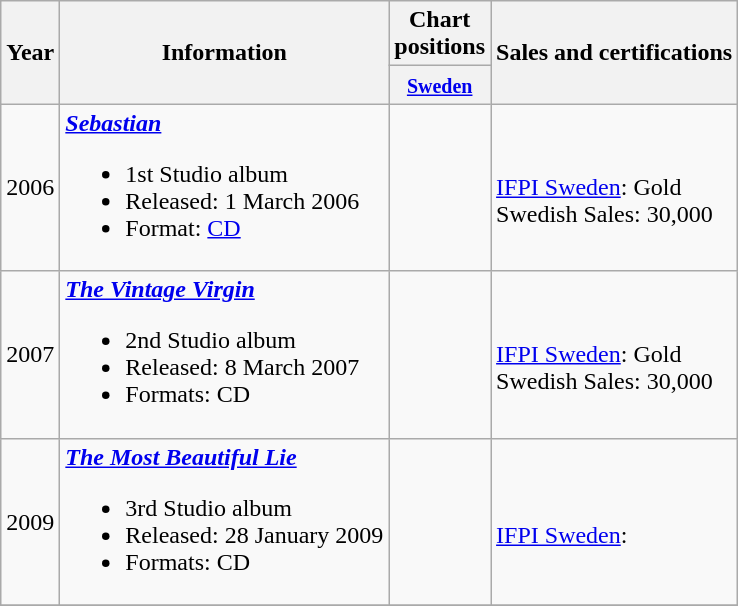<table class="wikitable"|width=100%>
<tr>
<th align="center" rowspan="2">Year</th>
<th align="center" rowspan="2">Information</th>
<th align="center" colspan="1">Chart positions</th>
<th align="center" rowspan="2">Sales and certifications</th>
</tr>
<tr>
<th width="25"><small><a href='#'>Sweden</a></small></th>
</tr>
<tr>
<td>2006</td>
<td><strong><em><a href='#'>Sebastian</a></em></strong><br><ul><li>1st Studio album</li><li>Released: 1 March 2006</li><li>Format: <a href='#'>CD</a></li></ul></td>
<td></td>
<td><br><a href='#'>IFPI Sweden</a>: Gold<br>Swedish Sales: 30,000</td>
</tr>
<tr>
<td>2007</td>
<td><strong><em><a href='#'>The Vintage Virgin</a></em></strong><br><ul><li>2nd Studio album</li><li>Released: 8 March 2007</li><li>Formats: CD</li></ul></td>
<td></td>
<td><br><a href='#'>IFPI Sweden</a>: Gold<br>Swedish Sales: 30,000</td>
</tr>
<tr>
<td>2009</td>
<td><strong><em><a href='#'>The Most Beautiful Lie</a></em></strong><br><ul><li>3rd Studio album</li><li>Released: 28 January 2009</li><li>Formats: CD</li></ul></td>
<td></td>
<td><br><a href='#'>IFPI Sweden</a>:</td>
</tr>
<tr>
</tr>
</table>
